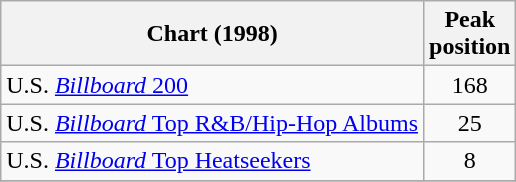<table class="wikitable sortable">
<tr>
<th align="left">Chart (1998)</th>
<th align="left">Peak<br>position</th>
</tr>
<tr>
<td align="left">U.S. <a href='#'><em>Billboard</em> 200</a></td>
<td align="center">168</td>
</tr>
<tr>
<td align="left">U.S. <a href='#'><em>Billboard</em> Top R&B/Hip-Hop Albums</a></td>
<td align="center">25</td>
</tr>
<tr>
<td align="left">U.S. <a href='#'><em>Billboard</em> Top Heatseekers</a></td>
<td align="center">8</td>
</tr>
<tr>
</tr>
</table>
